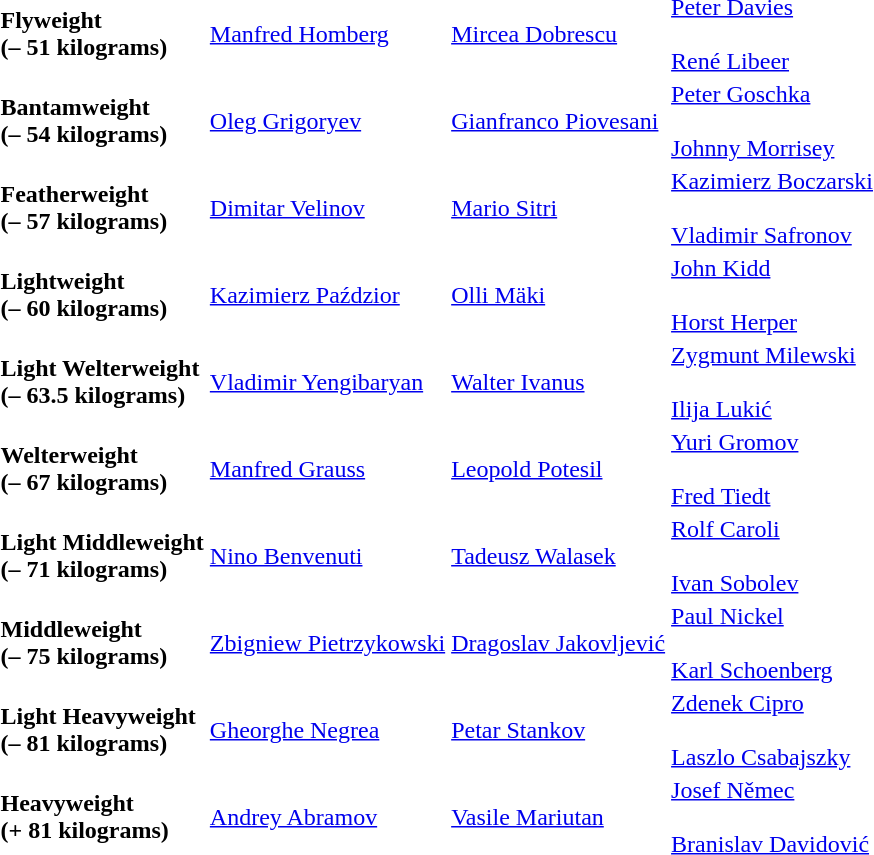<table>
<tr>
<td><strong>Flyweight<br>(– 51 kilograms)</strong></td>
<td> <a href='#'>Manfred Homberg</a><br></td>
<td> <a href='#'>Mircea Dobrescu</a><br></td>
<td> <a href='#'>Peter Davies</a><br><br> <a href='#'>René Libeer</a><br></td>
</tr>
<tr>
<td><strong>Bantamweight<br>(– 54 kilograms)</strong></td>
<td> <a href='#'>Oleg Grigoryev</a><br></td>
<td> <a href='#'>Gianfranco Piovesani</a><br></td>
<td> <a href='#'>Peter Goschka</a><br><br> <a href='#'>Johnny Morrisey</a><br></td>
</tr>
<tr>
<td><strong>Featherweight<br>(– 57 kilograms)</strong></td>
<td> <a href='#'>Dimitar Velinov</a><br></td>
<td> <a href='#'>Mario Sitri</a><br></td>
<td> <a href='#'>Kazimierz Boczarski</a><br><br> <a href='#'>Vladimir Safronov</a><br></td>
</tr>
<tr>
<td><strong>Lightweight<br>(– 60 kilograms)</strong></td>
<td> <a href='#'>Kazimierz Paździor</a><br></td>
<td> <a href='#'>Olli Mäki</a><br></td>
<td> <a href='#'>John Kidd</a><br><br> <a href='#'>Horst Herper</a><br></td>
</tr>
<tr>
<td><strong>Light Welterweight<br>(– 63.5 kilograms)</strong></td>
<td> <a href='#'>Vladimir Yengibaryan</a><br></td>
<td> <a href='#'>Walter Ivanus</a><br></td>
<td> <a href='#'>Zygmunt Milewski</a><br><br> <a href='#'>Ilija Lukić</a><br></td>
</tr>
<tr>
<td><strong>Welterweight<br>(– 67 kilograms)</strong></td>
<td> <a href='#'>Manfred Grauss</a><br></td>
<td> <a href='#'>Leopold Potesil</a><br></td>
<td> <a href='#'>Yuri Gromov</a><br><br> <a href='#'>Fred Tiedt</a><br></td>
</tr>
<tr>
<td><strong>Light Middleweight<br>(– 71 kilograms)</strong></td>
<td> <a href='#'>Nino Benvenuti</a><br></td>
<td> <a href='#'>Tadeusz Walasek</a><br></td>
<td> <a href='#'>Rolf Caroli</a><br><br> <a href='#'>Ivan Sobolev</a><br></td>
</tr>
<tr>
<td><strong>Middleweight<br>(– 75 kilograms)</strong></td>
<td> <a href='#'>Zbigniew Pietrzykowski</a><br></td>
<td> <a href='#'>Dragoslav Jakovljević</a><br></td>
<td> <a href='#'>Paul Nickel</a><br><br> <a href='#'>Karl Schoenberg</a><br></td>
</tr>
<tr>
<td><strong>Light Heavyweight<br>(– 81 kilograms)</strong></td>
<td> <a href='#'>Gheorghe Negrea</a><br></td>
<td> <a href='#'>Petar Stankov</a><br></td>
<td> <a href='#'>Zdenek Cipro</a><br><br> <a href='#'>Laszlo Csabajszky</a><br></td>
</tr>
<tr>
<td><strong>Heavyweight<br>(+ 81 kilograms)</strong></td>
<td> <a href='#'>Andrey Abramov</a><br></td>
<td> <a href='#'>Vasile Mariutan</a><br></td>
<td> <a href='#'>Josef Němec</a><br><br> <a href='#'>Branislav Davidović</a><br></td>
</tr>
</table>
